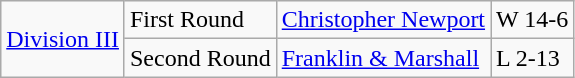<table class="wikitable">
<tr>
<td rowspan="2"><a href='#'>Division III</a></td>
<td>First Round</td>
<td><a href='#'>Christopher Newport</a></td>
<td>W 14-6</td>
</tr>
<tr>
<td>Second Round</td>
<td><a href='#'>Franklin & Marshall</a></td>
<td>L 2-13</td>
</tr>
</table>
